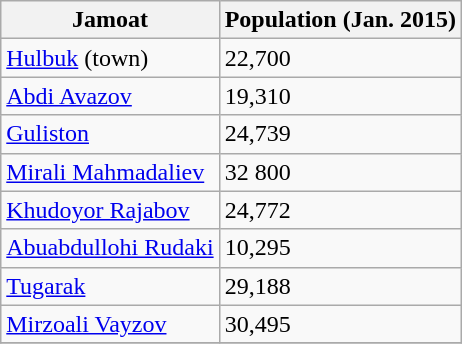<table class="wikitable sortable">
<tr>
<th>Jamoat</th>
<th>Population (Jan. 2015)</th>
</tr>
<tr>
<td><a href='#'>Hulbuk</a> (town)</td>
<td>22,700</td>
</tr>
<tr>
<td><a href='#'>Abdi Avazov</a></td>
<td>19,310</td>
</tr>
<tr>
<td><a href='#'>Guliston</a></td>
<td>24,739</td>
</tr>
<tr>
<td><a href='#'>Mirali Mahmadaliev</a></td>
<td>32 800</td>
</tr>
<tr>
<td><a href='#'>Khudoyor Rajabov</a></td>
<td>24,772</td>
</tr>
<tr>
<td><a href='#'>Abuabdullohi Rudaki</a></td>
<td>10,295</td>
</tr>
<tr>
<td><a href='#'>Tugarak</a></td>
<td>29,188</td>
</tr>
<tr>
<td><a href='#'>Mirzoali Vayzov</a></td>
<td>30,495</td>
</tr>
<tr>
</tr>
</table>
